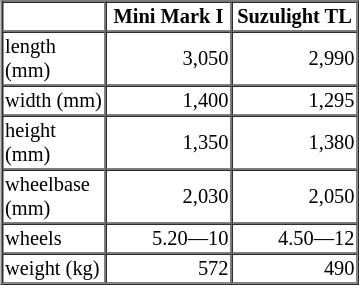<table style="float: right; font-size:85%;" border="1" cellspacing="0">
<tr>
<th></th>
<th>Mini Mark I</th>
<th>Suzulight TL</th>
</tr>
<tr>
<td width="65">length (mm)</td>
<td width="80" align="right">3,050</td>
<td width="80" align="right">2,990</td>
</tr>
<tr>
<td>width (mm)</td>
<td align="right">1,400</td>
<td align="right">1,295</td>
</tr>
<tr>
<td>height (mm)</td>
<td align="right">1,350</td>
<td align="right">1,380</td>
</tr>
<tr>
<td>wheelbase (mm)</td>
<td align="right">2,030</td>
<td align="right">2,050</td>
</tr>
<tr>
<td>wheels</td>
<td align="right">5.20—10</td>
<td align="right">4.50—12</td>
</tr>
<tr>
<td>weight (kg)</td>
<td align="right">572</td>
<td align="right">490</td>
</tr>
<tr>
</tr>
</table>
